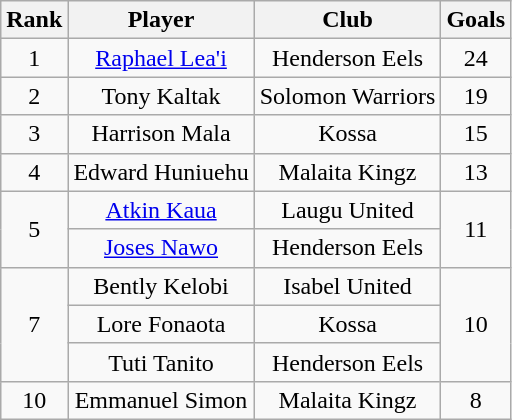<table class="wikitable" style="text-align:center">
<tr>
<th>Rank</th>
<th>Player</th>
<th>Club</th>
<th>Goals</th>
</tr>
<tr>
<td>1</td>
<td> <a href='#'>Raphael Lea'i</a></td>
<td>Henderson Eels</td>
<td>24</td>
</tr>
<tr>
<td>2</td>
<td> Tony Kaltak</td>
<td align="left">Solomon Warriors</td>
<td>19</td>
</tr>
<tr>
<td>3</td>
<td> Harrison Mala</td>
<td>Kossa</td>
<td>15</td>
</tr>
<tr>
<td>4</td>
<td> Edward Huniuehu</td>
<td>Malaita Kingz</td>
<td>13</td>
</tr>
<tr>
<td rowspan=2>5</td>
<td> <a href='#'>Atkin Kaua</a></td>
<td>Laugu United</td>
<td rowspan=2>11</td>
</tr>
<tr>
<td> <a href='#'>Joses Nawo</a></td>
<td>Henderson Eels</td>
</tr>
<tr>
<td rowspan=3>7</td>
<td> Bently Kelobi</td>
<td>Isabel United</td>
<td rowspan=3>10</td>
</tr>
<tr>
<td> Lore Fonaota</td>
<td>Kossa</td>
</tr>
<tr>
<td> Tuti Tanito</td>
<td>Henderson Eels</td>
</tr>
<tr>
<td>10</td>
<td> Emmanuel Simon</td>
<td>Malaita Kingz</td>
<td>8</td>
</tr>
</table>
